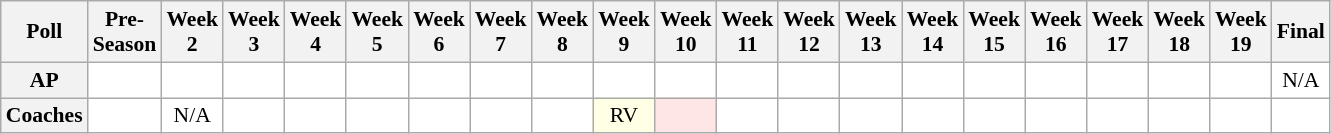<table class="wikitable" style="white-space:nowrap;font-size:90%">
<tr>
<th>Poll</th>
<th>Pre-<br>Season</th>
<th>Week<br>2</th>
<th>Week<br>3</th>
<th>Week<br>4</th>
<th>Week<br>5</th>
<th>Week<br>6</th>
<th>Week<br>7</th>
<th>Week<br>8</th>
<th>Week<br>9</th>
<th>Week<br>10</th>
<th>Week<br>11</th>
<th>Week<br>12</th>
<th>Week<br>13</th>
<th>Week<br>14</th>
<th>Week<br>15</th>
<th>Week<br>16</th>
<th>Week<br>17</th>
<th>Week<br>18</th>
<th>Week<br>19</th>
<th>Final</th>
</tr>
<tr style="text-align:center;">
<th>AP</th>
<td style="background:#FFF;"></td>
<td style="background:#FFF;"></td>
<td style="background:#FFF;"></td>
<td style="background:#FFF;"></td>
<td style="background:#FFF;"></td>
<td style="background:#FFF;"></td>
<td style="background:#FFF;"></td>
<td style="background:#FFF;"></td>
<td style="background:#FFF;"></td>
<td style="background:#FFF;"></td>
<td style="background:#FFF;"></td>
<td style="background:#FFF;"></td>
<td style="background:#FFF;"></td>
<td style="background:#FFF;"></td>
<td style="background:#FFF;"></td>
<td style="background:#FFF;"></td>
<td style="background:#FFF;"></td>
<td style="background:#FFF;"></td>
<td style="background:#FFF;"></td>
<td style="background:#FFF;">N/A</td>
</tr>
<tr style="text-align:center;">
<th>Coaches</th>
<td style="background:#FFF;"></td>
<td style="background:#FFF;">N/A</td>
<td style="background:#FFF;"></td>
<td style="background:#FFF;"></td>
<td style="background:#FFF;"></td>
<td style="background:#FFF;"></td>
<td style="background:#FFF;"></td>
<td style="background:#FFF;"></td>
<td style="background:#FFFFE6;">RV</td>
<td style="background:#FFE6E6;"></td>
<td style="background:#FFF;"></td>
<td style="background:#FFF;"></td>
<td style="background:#FFF;"></td>
<td style="background:#FFF;"></td>
<td style="background:#FFF;"></td>
<td style="background:#FFF;"></td>
<td style="background:#FFF;"></td>
<td style="background:#FFF;"></td>
<td style="background:#FFF;"></td>
<td style="background:#FFF;"></td>
</tr>
</table>
